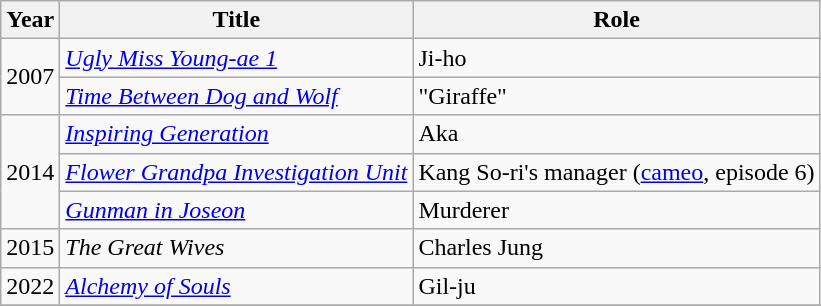<table class="wikitable sortable">
<tr>
<th>Year</th>
<th>Title</th>
<th>Role</th>
</tr>
<tr>
<td rowspan=2>2007</td>
<td><em><a href='#'>Ugly Miss Young-ae 1</a></em></td>
<td>Ji-ho</td>
</tr>
<tr>
<td><em><a href='#'>Time Between Dog and Wolf</a></em></td>
<td>"Giraffe"</td>
</tr>
<tr>
<td rowspan=3>2014</td>
<td><em><a href='#'>Inspiring Generation</a></em></td>
<td>Aka</td>
</tr>
<tr>
<td><em><a href='#'>Flower Grandpa Investigation Unit</a></em></td>
<td>Kang So-ri's manager (<a href='#'>cameo</a>, episode 6)</td>
</tr>
<tr>
<td><em><a href='#'>Gunman in Joseon</a></em></td>
<td>Murderer</td>
</tr>
<tr>
<td>2015</td>
<td><em>The Great Wives</em></td>
<td>Charles Jung</td>
</tr>
<tr>
<td>2022</td>
<td><em><a href='#'>Alchemy of Souls</a></em></td>
<td>Gil-ju</td>
</tr>
<tr>
</tr>
</table>
